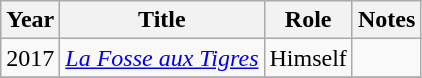<table class="wikitable sortable">
<tr>
<th>Year</th>
<th>Title</th>
<th>Role</th>
<th class="unsortable">Notes</th>
</tr>
<tr>
<td>2017</td>
<td><em><a href='#'>La Fosse aux Tigres</a></em></td>
<td>Himself</td>
<td></td>
</tr>
<tr>
</tr>
</table>
